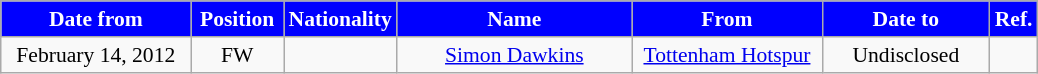<table class="wikitable" style="text-align:center; font-size:90%; ">
<tr>
<th style="background:#00f; color:white; width:120px;">Date from</th>
<th style="background:#00f; color:white; width:55px;">Position</th>
<th style="background:#00f; color:white; width:55px;">Nationality</th>
<th style="background:#00f; color:white; width:150px;">Name</th>
<th style="background:#00f; color:white; width:120px;">From</th>
<th style="background:#00f; color:white; width:105px;">Date to</th>
<th style="background:#00f; color:white; width:25px;">Ref.</th>
</tr>
<tr>
<td>February 14, 2012</td>
<td>FW</td>
<td></td>
<td><a href='#'>Simon Dawkins</a></td>
<td><a href='#'>Tottenham Hotspur</a></td>
<td>Undisclosed</td>
<td></td>
</tr>
</table>
